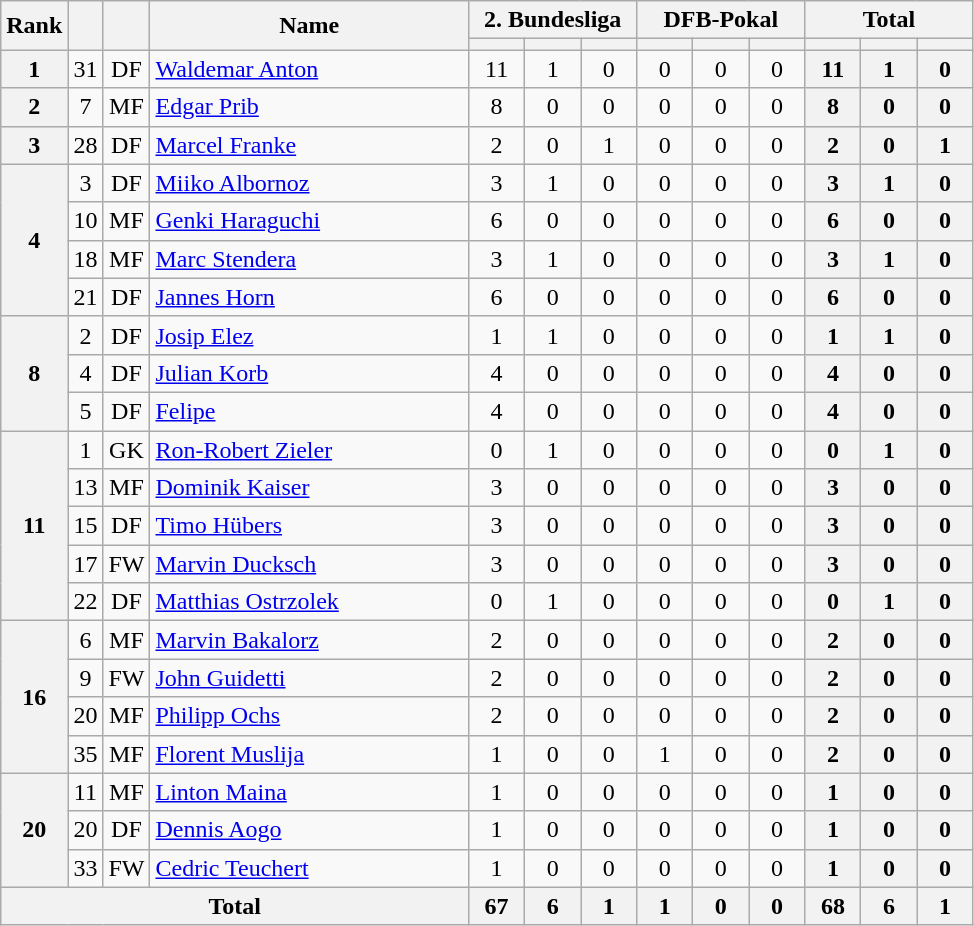<table class="wikitable" style="text-align:center;">
<tr>
<th rowspan=2>Rank</th>
<th rowspan=2></th>
<th rowspan=2></th>
<th rowspan=2 width=205>Name</th>
<th colspan=3 width=90>2. Bundesliga</th>
<th colspan=3 width=90>DFB-Pokal</th>
<th colspan=3 width=90>Total</th>
</tr>
<tr>
<th width=30></th>
<th width=30></th>
<th width=30></th>
<th width=30></th>
<th width=30></th>
<th width=30></th>
<th width=30></th>
<th width=30></th>
<th width=30></th>
</tr>
<tr>
<th>1</th>
<td>31</td>
<td>DF</td>
<td align="left"> <a href='#'>Waldemar Anton</a></td>
<td>11</td>
<td>1</td>
<td>0</td>
<td>0</td>
<td>0</td>
<td>0</td>
<th>11</th>
<th>1</th>
<th>0</th>
</tr>
<tr>
<th>2</th>
<td>7</td>
<td>MF</td>
<td align="left"> <a href='#'>Edgar Prib</a></td>
<td>8</td>
<td>0</td>
<td>0</td>
<td>0</td>
<td>0</td>
<td>0</td>
<th>8</th>
<th>0</th>
<th>0</th>
</tr>
<tr>
<th>3</th>
<td>28</td>
<td>DF</td>
<td align="left"> <a href='#'>Marcel Franke</a></td>
<td>2</td>
<td>0</td>
<td>1</td>
<td>0</td>
<td>0</td>
<td>0</td>
<th>2</th>
<th>0</th>
<th>1</th>
</tr>
<tr>
<th rowspan=4>4</th>
<td>3</td>
<td>DF</td>
<td align="left"> <a href='#'>Miiko Albornoz</a></td>
<td>3</td>
<td>1</td>
<td>0</td>
<td>0</td>
<td>0</td>
<td>0</td>
<th>3</th>
<th>1</th>
<th>0</th>
</tr>
<tr>
<td>10</td>
<td>MF</td>
<td align="left"> <a href='#'>Genki Haraguchi</a></td>
<td>6</td>
<td>0</td>
<td>0</td>
<td>0</td>
<td>0</td>
<td>0</td>
<th>6</th>
<th>0</th>
<th>0</th>
</tr>
<tr>
<td>18</td>
<td>MF</td>
<td align="left"> <a href='#'>Marc Stendera</a></td>
<td>3</td>
<td>1</td>
<td>0</td>
<td>0</td>
<td>0</td>
<td>0</td>
<th>3</th>
<th>1</th>
<th>0</th>
</tr>
<tr>
<td>21</td>
<td>DF</td>
<td align="left"> <a href='#'>Jannes Horn</a></td>
<td>6</td>
<td>0</td>
<td>0</td>
<td>0</td>
<td>0</td>
<td>0</td>
<th>6</th>
<th>0</th>
<th>0</th>
</tr>
<tr>
<th rowspan=3>8</th>
<td>2</td>
<td>DF</td>
<td align="left"> <a href='#'>Josip Elez</a></td>
<td>1</td>
<td>1</td>
<td>0</td>
<td>0</td>
<td>0</td>
<td>0</td>
<th>1</th>
<th>1</th>
<th>0</th>
</tr>
<tr>
<td>4</td>
<td>DF</td>
<td align="left"> <a href='#'>Julian Korb</a></td>
<td>4</td>
<td>0</td>
<td>0</td>
<td>0</td>
<td>0</td>
<td>0</td>
<th>4</th>
<th>0</th>
<th>0</th>
</tr>
<tr>
<td>5</td>
<td>DF</td>
<td align="left"> <a href='#'>Felipe</a></td>
<td>4</td>
<td>0</td>
<td>0</td>
<td>0</td>
<td>0</td>
<td>0</td>
<th>4</th>
<th>0</th>
<th>0</th>
</tr>
<tr>
<th rowspan=5>11</th>
<td>1</td>
<td>GK</td>
<td align="left"> <a href='#'>Ron-Robert Zieler</a></td>
<td>0</td>
<td>1</td>
<td>0</td>
<td>0</td>
<td>0</td>
<td>0</td>
<th>0</th>
<th>1</th>
<th>0</th>
</tr>
<tr>
<td>13</td>
<td>MF</td>
<td align="left"> <a href='#'>Dominik Kaiser</a></td>
<td>3</td>
<td>0</td>
<td>0</td>
<td>0</td>
<td>0</td>
<td>0</td>
<th>3</th>
<th>0</th>
<th>0</th>
</tr>
<tr>
<td>15</td>
<td>DF</td>
<td align="left"> <a href='#'>Timo Hübers</a></td>
<td>3</td>
<td>0</td>
<td>0</td>
<td>0</td>
<td>0</td>
<td>0</td>
<th>3</th>
<th>0</th>
<th>0</th>
</tr>
<tr>
<td>17</td>
<td>FW</td>
<td align="left"> <a href='#'>Marvin Ducksch</a></td>
<td>3</td>
<td>0</td>
<td>0</td>
<td>0</td>
<td>0</td>
<td>0</td>
<th>3</th>
<th>0</th>
<th>0</th>
</tr>
<tr>
<td>22</td>
<td>DF</td>
<td align="left"> <a href='#'>Matthias Ostrzolek</a></td>
<td>0</td>
<td>1</td>
<td>0</td>
<td>0</td>
<td>0</td>
<td>0</td>
<th>0</th>
<th>1</th>
<th>0</th>
</tr>
<tr>
<th rowspan=4>16</th>
<td>6</td>
<td>MF</td>
<td align="left"> <a href='#'>Marvin Bakalorz</a></td>
<td>2</td>
<td>0</td>
<td>0</td>
<td>0</td>
<td>0</td>
<td>0</td>
<th>2</th>
<th>0</th>
<th>0</th>
</tr>
<tr>
<td>9</td>
<td>FW</td>
<td align="left"> <a href='#'>John Guidetti</a></td>
<td>2</td>
<td>0</td>
<td>0</td>
<td>0</td>
<td>0</td>
<td>0</td>
<th>2</th>
<th>0</th>
<th>0</th>
</tr>
<tr>
<td>20</td>
<td>MF</td>
<td align="left"> <a href='#'>Philipp Ochs</a></td>
<td>2</td>
<td>0</td>
<td>0</td>
<td>0</td>
<td>0</td>
<td>0</td>
<th>2</th>
<th>0</th>
<th>0</th>
</tr>
<tr>
<td>35</td>
<td>MF</td>
<td align="left"> <a href='#'>Florent Muslija</a></td>
<td>1</td>
<td>0</td>
<td>0</td>
<td>1</td>
<td>0</td>
<td>0</td>
<th>2</th>
<th>0</th>
<th>0</th>
</tr>
<tr>
<th rowspan=3>20</th>
<td>11</td>
<td>MF</td>
<td align="left"> <a href='#'>Linton Maina</a></td>
<td>1</td>
<td>0</td>
<td>0</td>
<td>0</td>
<td>0</td>
<td>0</td>
<th>1</th>
<th>0</th>
<th>0</th>
</tr>
<tr>
<td>20</td>
<td>DF</td>
<td align="left"> <a href='#'>Dennis Aogo</a></td>
<td>1</td>
<td>0</td>
<td>0</td>
<td>0</td>
<td>0</td>
<td>0</td>
<th>1</th>
<th>0</th>
<th>0</th>
</tr>
<tr>
<td>33</td>
<td>FW</td>
<td align="left"> <a href='#'>Cedric Teuchert</a></td>
<td>1</td>
<td>0</td>
<td>0</td>
<td>0</td>
<td>0</td>
<td>0</td>
<th>1</th>
<th>0</th>
<th>0</th>
</tr>
<tr>
<th colspan="4">Total</th>
<th>67</th>
<th>6</th>
<th>1</th>
<th>1</th>
<th>0</th>
<th>0</th>
<th>68</th>
<th>6</th>
<th>1</th>
</tr>
</table>
